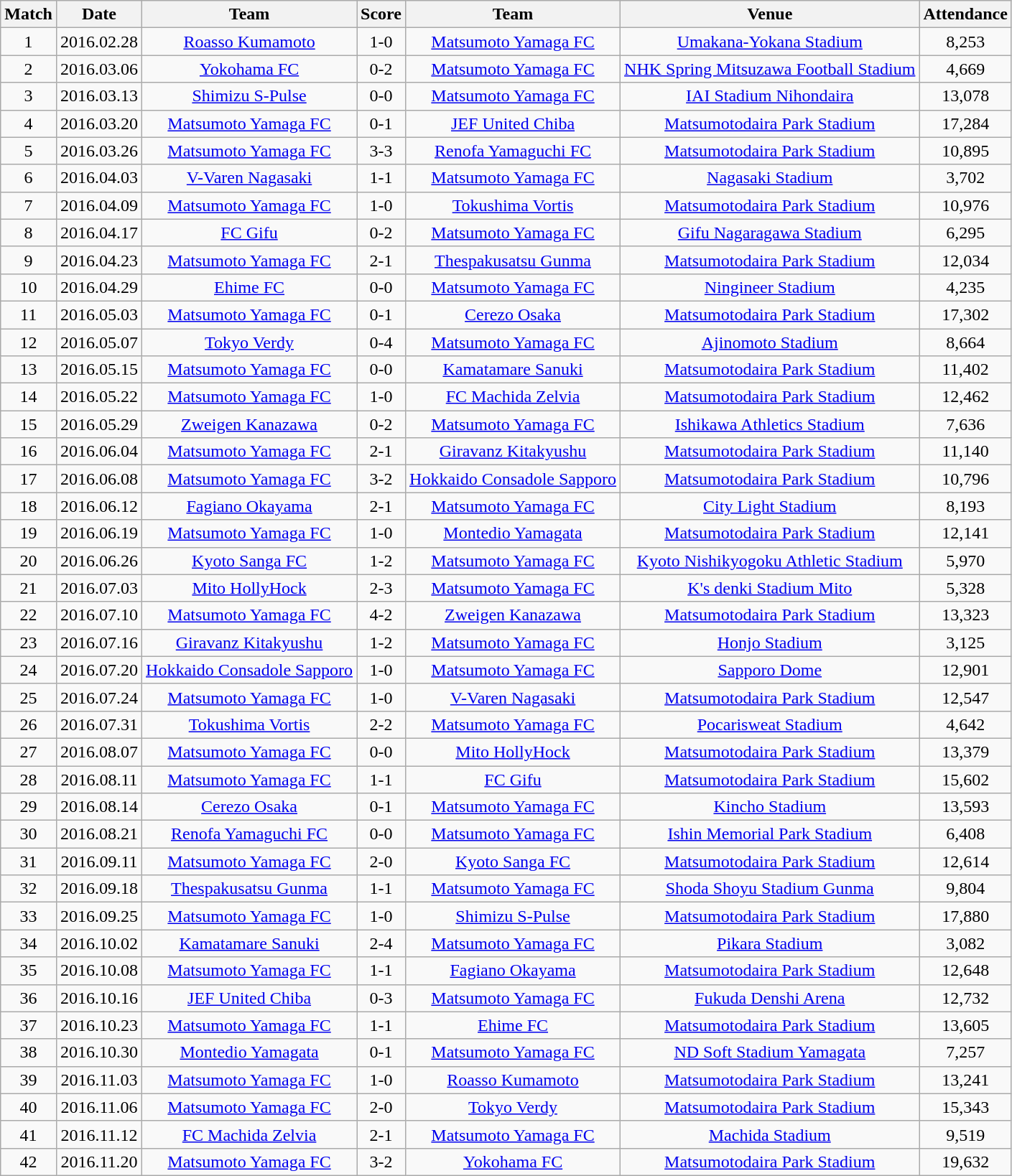<table class="wikitable" style="text-align:center;">
<tr>
<th>Match</th>
<th>Date</th>
<th>Team</th>
<th>Score</th>
<th>Team</th>
<th>Venue</th>
<th>Attendance</th>
</tr>
<tr>
<td>1</td>
<td>2016.02.28</td>
<td><a href='#'>Roasso Kumamoto</a></td>
<td>1-0</td>
<td><a href='#'>Matsumoto Yamaga FC</a></td>
<td><a href='#'>Umakana-Yokana Stadium</a></td>
<td>8,253</td>
</tr>
<tr>
<td>2</td>
<td>2016.03.06</td>
<td><a href='#'>Yokohama FC</a></td>
<td>0-2</td>
<td><a href='#'>Matsumoto Yamaga FC</a></td>
<td><a href='#'>NHK Spring Mitsuzawa Football Stadium</a></td>
<td>4,669</td>
</tr>
<tr>
<td>3</td>
<td>2016.03.13</td>
<td><a href='#'>Shimizu S-Pulse</a></td>
<td>0-0</td>
<td><a href='#'>Matsumoto Yamaga FC</a></td>
<td><a href='#'>IAI Stadium Nihondaira</a></td>
<td>13,078</td>
</tr>
<tr>
<td>4</td>
<td>2016.03.20</td>
<td><a href='#'>Matsumoto Yamaga FC</a></td>
<td>0-1</td>
<td><a href='#'>JEF United Chiba</a></td>
<td><a href='#'>Matsumotodaira Park Stadium</a></td>
<td>17,284</td>
</tr>
<tr>
<td>5</td>
<td>2016.03.26</td>
<td><a href='#'>Matsumoto Yamaga FC</a></td>
<td>3-3</td>
<td><a href='#'>Renofa Yamaguchi FC</a></td>
<td><a href='#'>Matsumotodaira Park Stadium</a></td>
<td>10,895</td>
</tr>
<tr>
<td>6</td>
<td>2016.04.03</td>
<td><a href='#'>V-Varen Nagasaki</a></td>
<td>1-1</td>
<td><a href='#'>Matsumoto Yamaga FC</a></td>
<td><a href='#'>Nagasaki Stadium</a></td>
<td>3,702</td>
</tr>
<tr>
<td>7</td>
<td>2016.04.09</td>
<td><a href='#'>Matsumoto Yamaga FC</a></td>
<td>1-0</td>
<td><a href='#'>Tokushima Vortis</a></td>
<td><a href='#'>Matsumotodaira Park Stadium</a></td>
<td>10,976</td>
</tr>
<tr>
<td>8</td>
<td>2016.04.17</td>
<td><a href='#'>FC Gifu</a></td>
<td>0-2</td>
<td><a href='#'>Matsumoto Yamaga FC</a></td>
<td><a href='#'>Gifu Nagaragawa Stadium</a></td>
<td>6,295</td>
</tr>
<tr>
<td>9</td>
<td>2016.04.23</td>
<td><a href='#'>Matsumoto Yamaga FC</a></td>
<td>2-1</td>
<td><a href='#'>Thespakusatsu Gunma</a></td>
<td><a href='#'>Matsumotodaira Park Stadium</a></td>
<td>12,034</td>
</tr>
<tr>
<td>10</td>
<td>2016.04.29</td>
<td><a href='#'>Ehime FC</a></td>
<td>0-0</td>
<td><a href='#'>Matsumoto Yamaga FC</a></td>
<td><a href='#'>Ningineer Stadium</a></td>
<td>4,235</td>
</tr>
<tr>
<td>11</td>
<td>2016.05.03</td>
<td><a href='#'>Matsumoto Yamaga FC</a></td>
<td>0-1</td>
<td><a href='#'>Cerezo Osaka</a></td>
<td><a href='#'>Matsumotodaira Park Stadium</a></td>
<td>17,302</td>
</tr>
<tr>
<td>12</td>
<td>2016.05.07</td>
<td><a href='#'>Tokyo Verdy</a></td>
<td>0-4</td>
<td><a href='#'>Matsumoto Yamaga FC</a></td>
<td><a href='#'>Ajinomoto Stadium</a></td>
<td>8,664</td>
</tr>
<tr>
<td>13</td>
<td>2016.05.15</td>
<td><a href='#'>Matsumoto Yamaga FC</a></td>
<td>0-0</td>
<td><a href='#'>Kamatamare Sanuki</a></td>
<td><a href='#'>Matsumotodaira Park Stadium</a></td>
<td>11,402</td>
</tr>
<tr>
<td>14</td>
<td>2016.05.22</td>
<td><a href='#'>Matsumoto Yamaga FC</a></td>
<td>1-0</td>
<td><a href='#'>FC Machida Zelvia</a></td>
<td><a href='#'>Matsumotodaira Park Stadium</a></td>
<td>12,462</td>
</tr>
<tr>
<td>15</td>
<td>2016.05.29</td>
<td><a href='#'>Zweigen Kanazawa</a></td>
<td>0-2</td>
<td><a href='#'>Matsumoto Yamaga FC</a></td>
<td><a href='#'>Ishikawa Athletics Stadium</a></td>
<td>7,636</td>
</tr>
<tr>
<td>16</td>
<td>2016.06.04</td>
<td><a href='#'>Matsumoto Yamaga FC</a></td>
<td>2-1</td>
<td><a href='#'>Giravanz Kitakyushu</a></td>
<td><a href='#'>Matsumotodaira Park Stadium</a></td>
<td>11,140</td>
</tr>
<tr>
<td>17</td>
<td>2016.06.08</td>
<td><a href='#'>Matsumoto Yamaga FC</a></td>
<td>3-2</td>
<td><a href='#'>Hokkaido Consadole Sapporo</a></td>
<td><a href='#'>Matsumotodaira Park Stadium</a></td>
<td>10,796</td>
</tr>
<tr>
<td>18</td>
<td>2016.06.12</td>
<td><a href='#'>Fagiano Okayama</a></td>
<td>2-1</td>
<td><a href='#'>Matsumoto Yamaga FC</a></td>
<td><a href='#'>City Light Stadium</a></td>
<td>8,193</td>
</tr>
<tr>
<td>19</td>
<td>2016.06.19</td>
<td><a href='#'>Matsumoto Yamaga FC</a></td>
<td>1-0</td>
<td><a href='#'>Montedio Yamagata</a></td>
<td><a href='#'>Matsumotodaira Park Stadium</a></td>
<td>12,141</td>
</tr>
<tr>
<td>20</td>
<td>2016.06.26</td>
<td><a href='#'>Kyoto Sanga FC</a></td>
<td>1-2</td>
<td><a href='#'>Matsumoto Yamaga FC</a></td>
<td><a href='#'>Kyoto Nishikyogoku Athletic Stadium</a></td>
<td>5,970</td>
</tr>
<tr>
<td>21</td>
<td>2016.07.03</td>
<td><a href='#'>Mito HollyHock</a></td>
<td>2-3</td>
<td><a href='#'>Matsumoto Yamaga FC</a></td>
<td><a href='#'>K's denki Stadium Mito</a></td>
<td>5,328</td>
</tr>
<tr>
<td>22</td>
<td>2016.07.10</td>
<td><a href='#'>Matsumoto Yamaga FC</a></td>
<td>4-2</td>
<td><a href='#'>Zweigen Kanazawa</a></td>
<td><a href='#'>Matsumotodaira Park Stadium</a></td>
<td>13,323</td>
</tr>
<tr>
<td>23</td>
<td>2016.07.16</td>
<td><a href='#'>Giravanz Kitakyushu</a></td>
<td>1-2</td>
<td><a href='#'>Matsumoto Yamaga FC</a></td>
<td><a href='#'>Honjo Stadium</a></td>
<td>3,125</td>
</tr>
<tr>
<td>24</td>
<td>2016.07.20</td>
<td><a href='#'>Hokkaido Consadole Sapporo</a></td>
<td>1-0</td>
<td><a href='#'>Matsumoto Yamaga FC</a></td>
<td><a href='#'>Sapporo Dome</a></td>
<td>12,901</td>
</tr>
<tr>
<td>25</td>
<td>2016.07.24</td>
<td><a href='#'>Matsumoto Yamaga FC</a></td>
<td>1-0</td>
<td><a href='#'>V-Varen Nagasaki</a></td>
<td><a href='#'>Matsumotodaira Park Stadium</a></td>
<td>12,547</td>
</tr>
<tr>
<td>26</td>
<td>2016.07.31</td>
<td><a href='#'>Tokushima Vortis</a></td>
<td>2-2</td>
<td><a href='#'>Matsumoto Yamaga FC</a></td>
<td><a href='#'>Pocarisweat Stadium</a></td>
<td>4,642</td>
</tr>
<tr>
<td>27</td>
<td>2016.08.07</td>
<td><a href='#'>Matsumoto Yamaga FC</a></td>
<td>0-0</td>
<td><a href='#'>Mito HollyHock</a></td>
<td><a href='#'>Matsumotodaira Park Stadium</a></td>
<td>13,379</td>
</tr>
<tr>
<td>28</td>
<td>2016.08.11</td>
<td><a href='#'>Matsumoto Yamaga FC</a></td>
<td>1-1</td>
<td><a href='#'>FC Gifu</a></td>
<td><a href='#'>Matsumotodaira Park Stadium</a></td>
<td>15,602</td>
</tr>
<tr>
<td>29</td>
<td>2016.08.14</td>
<td><a href='#'>Cerezo Osaka</a></td>
<td>0-1</td>
<td><a href='#'>Matsumoto Yamaga FC</a></td>
<td><a href='#'>Kincho Stadium</a></td>
<td>13,593</td>
</tr>
<tr>
<td>30</td>
<td>2016.08.21</td>
<td><a href='#'>Renofa Yamaguchi FC</a></td>
<td>0-0</td>
<td><a href='#'>Matsumoto Yamaga FC</a></td>
<td><a href='#'>Ishin Memorial Park Stadium</a></td>
<td>6,408</td>
</tr>
<tr>
<td>31</td>
<td>2016.09.11</td>
<td><a href='#'>Matsumoto Yamaga FC</a></td>
<td>2-0</td>
<td><a href='#'>Kyoto Sanga FC</a></td>
<td><a href='#'>Matsumotodaira Park Stadium</a></td>
<td>12,614</td>
</tr>
<tr>
<td>32</td>
<td>2016.09.18</td>
<td><a href='#'>Thespakusatsu Gunma</a></td>
<td>1-1</td>
<td><a href='#'>Matsumoto Yamaga FC</a></td>
<td><a href='#'>Shoda Shoyu Stadium Gunma</a></td>
<td>9,804</td>
</tr>
<tr>
<td>33</td>
<td>2016.09.25</td>
<td><a href='#'>Matsumoto Yamaga FC</a></td>
<td>1-0</td>
<td><a href='#'>Shimizu S-Pulse</a></td>
<td><a href='#'>Matsumotodaira Park Stadium</a></td>
<td>17,880</td>
</tr>
<tr>
<td>34</td>
<td>2016.10.02</td>
<td><a href='#'>Kamatamare Sanuki</a></td>
<td>2-4</td>
<td><a href='#'>Matsumoto Yamaga FC</a></td>
<td><a href='#'>Pikara Stadium</a></td>
<td>3,082</td>
</tr>
<tr>
<td>35</td>
<td>2016.10.08</td>
<td><a href='#'>Matsumoto Yamaga FC</a></td>
<td>1-1</td>
<td><a href='#'>Fagiano Okayama</a></td>
<td><a href='#'>Matsumotodaira Park Stadium</a></td>
<td>12,648</td>
</tr>
<tr>
<td>36</td>
<td>2016.10.16</td>
<td><a href='#'>JEF United Chiba</a></td>
<td>0-3</td>
<td><a href='#'>Matsumoto Yamaga FC</a></td>
<td><a href='#'>Fukuda Denshi Arena</a></td>
<td>12,732</td>
</tr>
<tr>
<td>37</td>
<td>2016.10.23</td>
<td><a href='#'>Matsumoto Yamaga FC</a></td>
<td>1-1</td>
<td><a href='#'>Ehime FC</a></td>
<td><a href='#'>Matsumotodaira Park Stadium</a></td>
<td>13,605</td>
</tr>
<tr>
<td>38</td>
<td>2016.10.30</td>
<td><a href='#'>Montedio Yamagata</a></td>
<td>0-1</td>
<td><a href='#'>Matsumoto Yamaga FC</a></td>
<td><a href='#'>ND Soft Stadium Yamagata</a></td>
<td>7,257</td>
</tr>
<tr>
<td>39</td>
<td>2016.11.03</td>
<td><a href='#'>Matsumoto Yamaga FC</a></td>
<td>1-0</td>
<td><a href='#'>Roasso Kumamoto</a></td>
<td><a href='#'>Matsumotodaira Park Stadium</a></td>
<td>13,241</td>
</tr>
<tr>
<td>40</td>
<td>2016.11.06</td>
<td><a href='#'>Matsumoto Yamaga FC</a></td>
<td>2-0</td>
<td><a href='#'>Tokyo Verdy</a></td>
<td><a href='#'>Matsumotodaira Park Stadium</a></td>
<td>15,343</td>
</tr>
<tr>
<td>41</td>
<td>2016.11.12</td>
<td><a href='#'>FC Machida Zelvia</a></td>
<td>2-1</td>
<td><a href='#'>Matsumoto Yamaga FC</a></td>
<td><a href='#'>Machida Stadium</a></td>
<td>9,519</td>
</tr>
<tr>
<td>42</td>
<td>2016.11.20</td>
<td><a href='#'>Matsumoto Yamaga FC</a></td>
<td>3-2</td>
<td><a href='#'>Yokohama FC</a></td>
<td><a href='#'>Matsumotodaira Park Stadium</a></td>
<td>19,632</td>
</tr>
</table>
